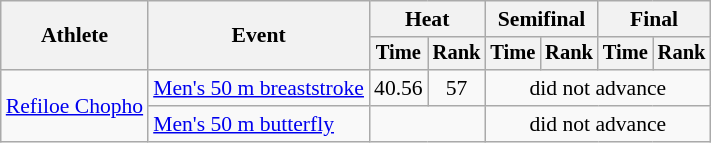<table class=wikitable style="font-size:90%">
<tr>
<th rowspan="2">Athlete</th>
<th rowspan="2">Event</th>
<th colspan="2">Heat</th>
<th colspan="2">Semifinal</th>
<th colspan="2">Final</th>
</tr>
<tr style="font-size:95%">
<th>Time</th>
<th>Rank</th>
<th>Time</th>
<th>Rank</th>
<th>Time</th>
<th>Rank</th>
</tr>
<tr align=center>
<td align=left rowspan=2><a href='#'>Refiloe Chopho</a></td>
<td align=left><a href='#'>Men's 50 m breaststroke</a></td>
<td>40.56</td>
<td>57</td>
<td colspan=4>did not advance</td>
</tr>
<tr align=center>
<td align=left><a href='#'>Men's 50 m butterfly</a></td>
<td colspan=2></td>
<td colspan=4>did not advance</td>
</tr>
</table>
